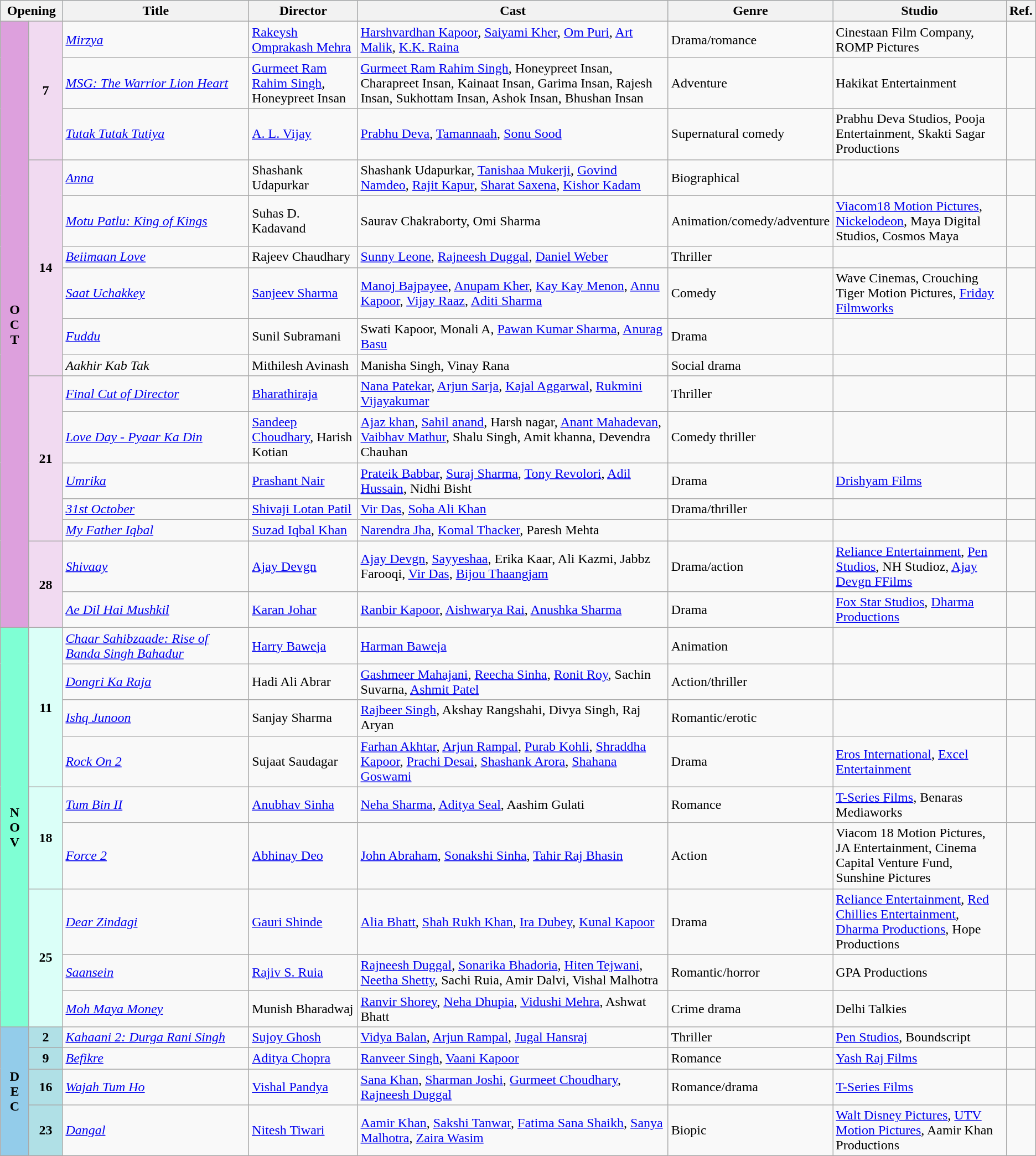<table class="wikitable">
<tr style="background:#b0e0e6; text-align:center;">
<th colspan="2" style="width:6%;"><strong>Opening</strong></th>
<th style="width:18%;"><strong>Title</strong></th>
<th style="width:10.5%;"><strong>Director</strong></th>
<th style="width:30%;"><strong>Cast</strong></th>
<th style="width:10%;"><strong>Genre</strong></th>
<th>Studio</th>
<th>Ref.</th>
</tr>
<tr>
<td rowspan="16" style="text-align:center; background:plum; textcolor:#000;"><strong>O<br>C<br>T</strong></td>
<td rowspan="3" style="text-align:center;background:#f1daf1;"><strong>7</strong></td>
<td><em><a href='#'>Mirzya</a></em></td>
<td><a href='#'>Rakeysh Omprakash Mehra</a></td>
<td><a href='#'>Harshvardhan Kapoor</a>, <a href='#'>Saiyami Kher</a>, <a href='#'>Om Puri</a>, <a href='#'>Art Malik</a>, <a href='#'>K.K. Raina</a></td>
<td>Drama/romance</td>
<td>Cinestaan Film Company, ROMP Pictures</td>
<td></td>
</tr>
<tr>
<td><em><a href='#'>MSG: The Warrior Lion Heart</a></em></td>
<td><a href='#'>Gurmeet Ram Rahim Singh</a>, Honeypreet Insan</td>
<td><a href='#'>Gurmeet Ram Rahim Singh</a>, Honeypreet Insan, Charapreet Insan, Kainaat Insan, Garima Insan, Rajesh Insan, Sukhottam Insan, Ashok Insan, Bhushan Insan</td>
<td>Adventure</td>
<td>Hakikat Entertainment</td>
<td></td>
</tr>
<tr>
<td><em><a href='#'>Tutak Tutak Tutiya</a></em></td>
<td><a href='#'>A. L. Vijay</a></td>
<td><a href='#'>Prabhu Deva</a>, <a href='#'>Tamannaah</a>, <a href='#'>Sonu Sood</a></td>
<td>Supernatural comedy</td>
<td>Prabhu Deva Studios, Pooja Entertainment, Skakti Sagar Productions</td>
<td></td>
</tr>
<tr>
<td rowspan="6" style="text-align:center;background:#f1daf1;"><strong>14</strong></td>
<td><em><a href='#'>Anna</a> </em></td>
<td>Shashank Udapurkar</td>
<td>Shashank Udapurkar, <a href='#'>Tanishaa Mukerji</a>, <a href='#'>Govind Namdeo</a>, <a href='#'>Rajit Kapur</a>, <a href='#'>Sharat Saxena</a>, <a href='#'>Kishor Kadam</a></td>
<td>Biographical</td>
<td></td>
<td></td>
</tr>
<tr>
<td><em><a href='#'>Motu Patlu: King of Kings</a></em></td>
<td>Suhas D. Kadavand</td>
<td>Saurav Chakraborty, Omi Sharma</td>
<td>Animation/comedy/adventure</td>
<td><a href='#'>Viacom18 Motion Pictures</a>, <a href='#'>Nickelodeon</a>, Maya Digital Studios, Cosmos Maya</td>
<td></td>
</tr>
<tr>
<td><em><a href='#'>Beiimaan Love</a></em></td>
<td>Rajeev Chaudhary</td>
<td><a href='#'>Sunny Leone</a>, <a href='#'>Rajneesh Duggal</a>, <a href='#'>Daniel Weber</a></td>
<td>Thriller</td>
<td></td>
<td></td>
</tr>
<tr>
<td><em><a href='#'>Saat Uchakkey</a></em></td>
<td><a href='#'>Sanjeev Sharma</a></td>
<td><a href='#'>Manoj Bajpayee</a>, <a href='#'>Anupam Kher</a>, <a href='#'>Kay Kay Menon</a>, <a href='#'>Annu Kapoor</a>, <a href='#'>Vijay Raaz</a>, <a href='#'>Aditi Sharma</a></td>
<td>Comedy</td>
<td>Wave Cinemas, Crouching Tiger Motion Pictures, <a href='#'>Friday Filmworks</a></td>
<td></td>
</tr>
<tr>
<td><em><a href='#'>Fuddu</a></em></td>
<td>Sunil Subramani</td>
<td>Swati Kapoor, Monali A, <a href='#'>Pawan Kumar Sharma</a>, <a href='#'>Anurag Basu</a></td>
<td>Drama</td>
<td></td>
<td></td>
</tr>
<tr>
<td><em>Aakhir Kab Tak</em></td>
<td>Mithilesh Avinash</td>
<td>Manisha Singh, Vinay Rana</td>
<td>Social drama</td>
<td></td>
<td></td>
</tr>
<tr>
<td rowspan="5" style="text-align:center;background:#f1daf1;"><strong>21</strong></td>
<td><em><a href='#'>Final Cut of Director</a></em></td>
<td><a href='#'>Bharathiraja</a></td>
<td><a href='#'>Nana Patekar</a>, <a href='#'>Arjun Sarja</a>, <a href='#'>Kajal Aggarwal</a>, <a href='#'>Rukmini Vijayakumar</a></td>
<td>Thriller</td>
<td></td>
<td></td>
</tr>
<tr>
<td><em><a href='#'>Love Day - Pyaar Ka Din</a></em></td>
<td><a href='#'>Sandeep Choudhary</a>, Harish Kotian</td>
<td><a href='#'>Ajaz khan</a>, <a href='#'>Sahil anand</a>,  Harsh nagar, <a href='#'>Anant Mahadevan</a>, <a href='#'>Vaibhav Mathur</a>,  Shalu Singh,  Amit khanna, Devendra Chauhan</td>
<td>Comedy thriller</td>
<td></td>
<td></td>
</tr>
<tr>
<td><em><a href='#'>Umrika</a></em></td>
<td><a href='#'>Prashant Nair</a></td>
<td><a href='#'>Prateik Babbar</a>, <a href='#'>Suraj Sharma</a>, <a href='#'>Tony Revolori</a>, <a href='#'>Adil Hussain</a>, Nidhi Bisht</td>
<td>Drama</td>
<td><a href='#'>Drishyam Films</a></td>
<td></td>
</tr>
<tr>
<td><em><a href='#'>31st October</a></em></td>
<td><a href='#'>Shivaji Lotan Patil</a></td>
<td><a href='#'>Vir Das</a>, <a href='#'>Soha Ali Khan</a></td>
<td>Drama/thriller</td>
<td></td>
<td></td>
</tr>
<tr>
<td><em><a href='#'>My Father Iqbal</a></em></td>
<td><a href='#'>Suzad Iqbal Khan</a></td>
<td><a href='#'>Narendra Jha</a>, <a href='#'>Komal Thacker</a>, Paresh Mehta</td>
<td></td>
<td></td>
<td></td>
</tr>
<tr>
<td rowspan="2" style="text-align:center;background:#f1daf1;"><strong>28</strong></td>
<td><em><a href='#'>Shivaay</a></em></td>
<td><a href='#'>Ajay Devgn</a></td>
<td><a href='#'>Ajay Devgn</a>, <a href='#'>Sayyeshaa</a>, Erika Kaar, Ali Kazmi, Jabbz Farooqi, <a href='#'>Vir Das</a>, <a href='#'>Bijou Thaangjam</a></td>
<td>Drama/action</td>
<td><a href='#'>Reliance Entertainment</a>, <a href='#'>Pen Studios</a>, NH Studioz, <a href='#'>Ajay Devgn FFilms</a></td>
<td></td>
</tr>
<tr>
<td><em><a href='#'>Ae Dil Hai Mushkil</a></em></td>
<td><a href='#'>Karan Johar</a></td>
<td><a href='#'>Ranbir Kapoor</a>, <a href='#'>Aishwarya Rai</a>, <a href='#'>Anushka Sharma</a></td>
<td>Drama</td>
<td><a href='#'>Fox Star Studios</a>, <a href='#'>Dharma Productions</a></td>
<td></td>
</tr>
<tr>
<td rowspan="9" style="text-align:center; background:#7FFFD4; textcolor:#000;"><strong>N<br>O<br>V</strong></td>
<td rowspan="4" style="text-align:center;background:#dbfff8;"><strong>11</strong></td>
<td><em><a href='#'>Chaar Sahibzaade: Rise of Banda Singh Bahadur</a></em></td>
<td><a href='#'>Harry Baweja</a></td>
<td><a href='#'>Harman Baweja</a></td>
<td>Animation</td>
<td></td>
<td></td>
</tr>
<tr>
<td><em><a href='#'>Dongri Ka Raja</a></em></td>
<td>Hadi Ali Abrar</td>
<td><a href='#'>Gashmeer Mahajani</a>, <a href='#'>Reecha Sinha</a>, <a href='#'>Ronit Roy</a>, Sachin Suvarna, <a href='#'>Ashmit Patel</a></td>
<td>Action/thriller</td>
<td></td>
<td></td>
</tr>
<tr>
<td><em><a href='#'>Ishq Junoon</a></em></td>
<td>Sanjay Sharma</td>
<td><a href='#'>Rajbeer Singh</a>, Akshay Rangshahi, Divya Singh, Raj Aryan</td>
<td>Romantic/erotic</td>
<td></td>
<td></td>
</tr>
<tr>
<td><em><a href='#'>Rock On 2</a></em></td>
<td>Sujaat Saudagar</td>
<td><a href='#'>Farhan Akhtar</a>, <a href='#'>Arjun Rampal</a>, <a href='#'>Purab Kohli</a>, <a href='#'>Shraddha Kapoor</a>, <a href='#'>Prachi Desai</a>, <a href='#'>Shashank Arora</a>, <a href='#'>Shahana Goswami</a></td>
<td>Drama</td>
<td><a href='#'>Eros International</a>, <a href='#'>Excel Entertainment</a></td>
<td></td>
</tr>
<tr>
<td rowspan="2" style="text-align:center;background:#dbfff8;"><strong>18</strong></td>
<td><em><a href='#'>Tum Bin II</a></em></td>
<td><a href='#'>Anubhav Sinha</a></td>
<td><a href='#'>Neha Sharma</a>, <a href='#'>Aditya Seal</a>, Aashim Gulati</td>
<td>Romance</td>
<td><a href='#'>T-Series Films</a>, Benaras Mediaworks</td>
<td></td>
</tr>
<tr>
<td><em><a href='#'>Force 2</a></em></td>
<td><a href='#'>Abhinay Deo</a></td>
<td><a href='#'>John Abraham</a>, <a href='#'>Sonakshi Sinha</a>, <a href='#'>Tahir Raj Bhasin</a></td>
<td>Action</td>
<td>Viacom 18 Motion Pictures, JA Entertainment, Cinema Capital Venture Fund, Sunshine Pictures</td>
<td></td>
</tr>
<tr>
<td rowspan="3" style="text-align:center;background:#dbfff8;"><strong>25</strong></td>
<td><em><a href='#'>Dear Zindagi</a></em></td>
<td><a href='#'>Gauri Shinde</a></td>
<td><a href='#'>Alia Bhatt</a>, <a href='#'>Shah Rukh Khan</a>, <a href='#'>Ira Dubey</a>, <a href='#'>Kunal Kapoor</a></td>
<td>Drama</td>
<td><a href='#'>Reliance Entertainment</a>, <a href='#'>Red Chillies Entertainment</a>, <a href='#'>Dharma Productions</a>, Hope Productions</td>
<td></td>
</tr>
<tr>
<td><em><a href='#'>Saansein</a></em></td>
<td><a href='#'>Rajiv S. Ruia</a></td>
<td><a href='#'>Rajneesh Duggal</a>, <a href='#'>Sonarika Bhadoria</a>, <a href='#'>Hiten Tejwani</a>, <a href='#'>Neetha Shetty</a>, Sachi Ruia, Amir Dalvi, Vishal Malhotra</td>
<td>Romantic/horror</td>
<td>GPA Productions</td>
<td></td>
</tr>
<tr>
<td><em><a href='#'>Moh Maya Money</a></em></td>
<td>Munish Bharadwaj</td>
<td><a href='#'>Ranvir Shorey</a>, <a href='#'>Neha Dhupia</a>, <a href='#'>Vidushi Mehra</a>, Ashwat Bhatt</td>
<td>Crime drama</td>
<td>Delhi Talkies</td>
<td></td>
</tr>
<tr>
<td rowspan="4" style="text-align:center; background:#93CCEA; textcolor:#000;"><strong>D<br>E<br>C</strong></td>
<td rowspan="1" style="text-align:center;background:#B0E0E6;"><strong>2</strong></td>
<td><em><a href='#'>Kahaani 2: Durga Rani Singh</a></em></td>
<td><a href='#'>Sujoy Ghosh</a></td>
<td><a href='#'>Vidya Balan</a>, <a href='#'>Arjun Rampal</a>, <a href='#'>Jugal Hansraj</a></td>
<td>Thriller</td>
<td><a href='#'>Pen Studios</a>, Boundscript</td>
<td></td>
</tr>
<tr>
<td rowspan="1" style="text-align:center;background:#B0E0E6;"><strong>9</strong></td>
<td><em><a href='#'>Befikre</a></em></td>
<td><a href='#'>Aditya Chopra</a></td>
<td><a href='#'>Ranveer Singh</a>, <a href='#'>Vaani Kapoor</a></td>
<td>Romance</td>
<td><a href='#'>Yash Raj Films</a></td>
<td></td>
</tr>
<tr>
<td rowspan="1" style="text-align:center;background:#B0E0E6;"><strong>16</strong></td>
<td><em><a href='#'>Wajah Tum Ho</a></em></td>
<td><a href='#'>Vishal Pandya</a></td>
<td><a href='#'>Sana Khan</a>, <a href='#'>Sharman Joshi</a>, <a href='#'>Gurmeet Choudhary</a>, <a href='#'>Rajneesh Duggal</a></td>
<td>Romance/drama</td>
<td><a href='#'>T-Series Films</a></td>
<td></td>
</tr>
<tr>
<td rowspan="1" style="text-align:center;background:#B0E0E6;"><strong>23</strong></td>
<td><em><a href='#'>Dangal</a></em></td>
<td><a href='#'>Nitesh Tiwari</a></td>
<td><a href='#'>Aamir Khan</a>, <a href='#'>Sakshi Tanwar</a>, <a href='#'>Fatima Sana Shaikh</a>, <a href='#'>Sanya Malhotra</a>, <a href='#'>Zaira Wasim</a></td>
<td>Biopic</td>
<td><a href='#'>Walt Disney Pictures</a>, <a href='#'>UTV Motion Pictures</a>, Aamir Khan Productions</td>
<td></td>
</tr>
</table>
